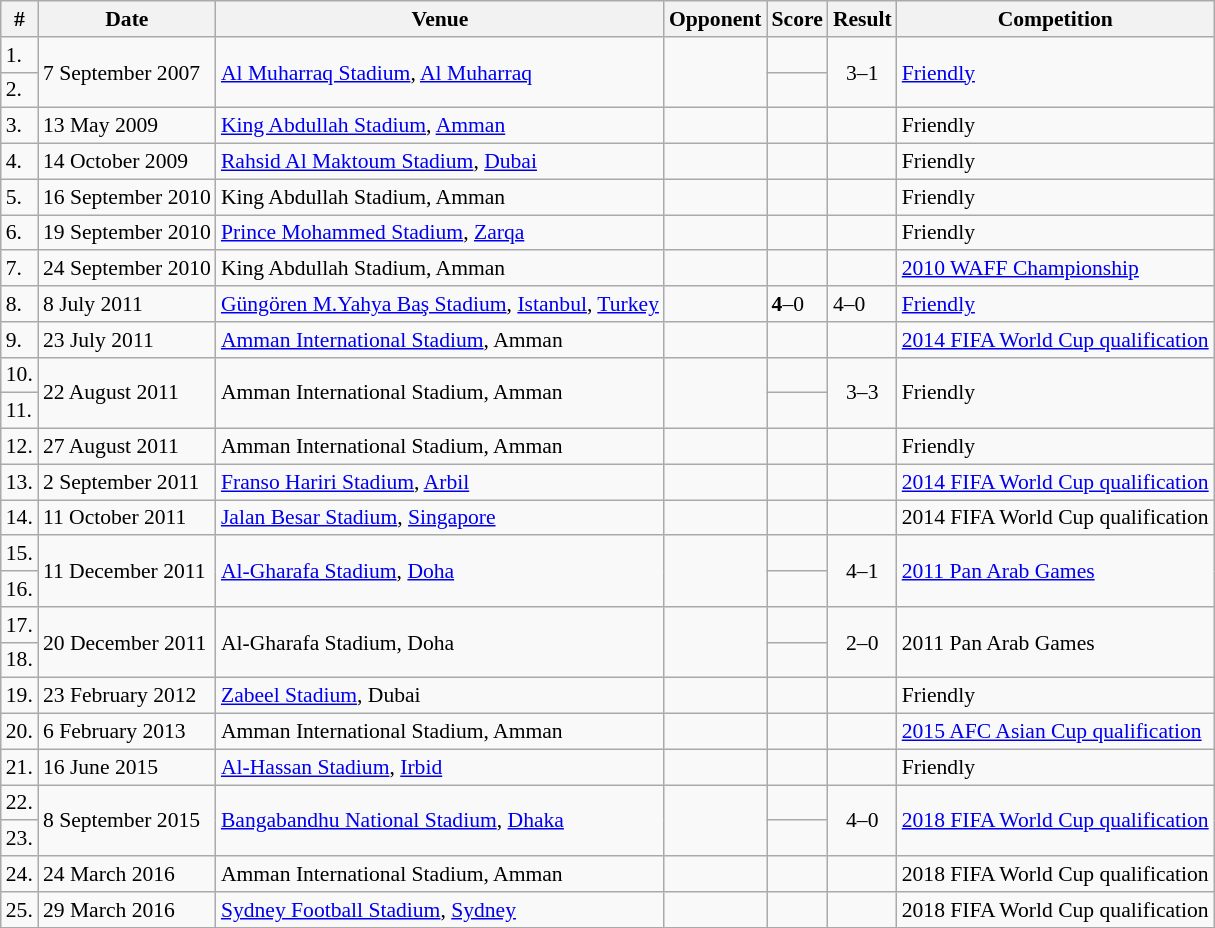<table class="wikitable collapsible collapsed" style="font-size:90%">
<tr>
<th>#</th>
<th>Date</th>
<th>Venue</th>
<th>Opponent</th>
<th>Score</th>
<th>Result</th>
<th>Competition</th>
</tr>
<tr>
<td>1.</td>
<td rowspan=2>7 September 2007</td>
<td rowspan=2><a href='#'>Al Muharraq Stadium</a>, <a href='#'>Al Muharraq</a></td>
<td rowspan=2></td>
<td></td>
<td rowspan=2 style="text-align:center;">3–1</td>
<td rowspan=2><a href='#'>Friendly</a></td>
</tr>
<tr>
<td>2.</td>
<td></td>
</tr>
<tr>
<td>3.</td>
<td>13 May 2009</td>
<td><a href='#'>King Abdullah Stadium</a>, <a href='#'>Amman</a></td>
<td></td>
<td></td>
<td></td>
<td>Friendly</td>
</tr>
<tr>
<td>4.</td>
<td>14 October 2009</td>
<td><a href='#'>Rahsid Al Maktoum Stadium</a>, <a href='#'>Dubai</a></td>
<td></td>
<td></td>
<td></td>
<td>Friendly</td>
</tr>
<tr>
<td>5.</td>
<td>16 September 2010</td>
<td>King Abdullah Stadium, Amman</td>
<td></td>
<td></td>
<td></td>
<td>Friendly</td>
</tr>
<tr>
<td>6.</td>
<td>19 September 2010</td>
<td><a href='#'>Prince Mohammed Stadium</a>, <a href='#'>Zarqa</a></td>
<td></td>
<td></td>
<td></td>
<td>Friendly</td>
</tr>
<tr>
<td>7.</td>
<td>24 September 2010</td>
<td>King Abdullah Stadium, Amman</td>
<td></td>
<td></td>
<td></td>
<td><a href='#'>2010 WAFF Championship</a></td>
</tr>
<tr>
<td>8.</td>
<td>8 July 2011</td>
<td><a href='#'>Güngören M.Yahya Baş Stadium</a>, <a href='#'>Istanbul</a>, <a href='#'>Turkey</a></td>
<td></td>
<td><strong>4</strong>–0</td>
<td>4–0</td>
<td><a href='#'>Friendly</a></td>
</tr>
<tr>
<td>9.</td>
<td>23 July 2011</td>
<td><a href='#'>Amman International Stadium</a>, Amman</td>
<td></td>
<td></td>
<td></td>
<td><a href='#'>2014 FIFA World Cup qualification</a></td>
</tr>
<tr>
<td>10.</td>
<td rowspan=2>22 August 2011</td>
<td rowspan=2>Amman International Stadium, Amman</td>
<td rowspan=2></td>
<td></td>
<td rowspan=2 style="text-align:center;">3–3</td>
<td rowspan=2>Friendly</td>
</tr>
<tr>
<td>11.</td>
<td></td>
</tr>
<tr>
<td>12.</td>
<td>27 August 2011</td>
<td>Amman International Stadium, Amman</td>
<td></td>
<td></td>
<td></td>
<td>Friendly</td>
</tr>
<tr>
<td>13.</td>
<td>2 September 2011</td>
<td><a href='#'>Franso Hariri Stadium</a>, <a href='#'>Arbil</a></td>
<td></td>
<td></td>
<td></td>
<td><a href='#'>2014 FIFA World Cup qualification</a></td>
</tr>
<tr>
<td>14.</td>
<td>11 October 2011</td>
<td><a href='#'>Jalan Besar Stadium</a>, <a href='#'>Singapore</a></td>
<td></td>
<td></td>
<td></td>
<td>2014 FIFA World Cup qualification</td>
</tr>
<tr>
<td>15.</td>
<td rowspan=2>11 December 2011</td>
<td rowspan=2><a href='#'>Al-Gharafa Stadium</a>, <a href='#'>Doha</a></td>
<td rowspan=2></td>
<td></td>
<td rowspan=2 style="text-align:center;">4–1</td>
<td rowspan=2><a href='#'>2011 Pan Arab Games</a></td>
</tr>
<tr>
<td>16.</td>
<td></td>
</tr>
<tr>
<td>17.</td>
<td rowspan=2>20 December 2011</td>
<td rowspan=2>Al-Gharafa Stadium, Doha</td>
<td rowspan=2></td>
<td></td>
<td rowspan=2 style="text-align:center;">2–0</td>
<td rowspan=2>2011 Pan Arab Games</td>
</tr>
<tr>
<td>18.</td>
<td></td>
</tr>
<tr>
<td>19.</td>
<td>23 February 2012</td>
<td><a href='#'>Zabeel Stadium</a>, Dubai</td>
<td></td>
<td></td>
<td></td>
<td>Friendly</td>
</tr>
<tr>
<td>20.</td>
<td>6 February 2013</td>
<td>Amman International Stadium, Amman</td>
<td></td>
<td></td>
<td></td>
<td><a href='#'>2015 AFC Asian Cup qualification</a></td>
</tr>
<tr>
<td>21.</td>
<td>16 June 2015</td>
<td><a href='#'>Al-Hassan Stadium</a>, <a href='#'>Irbid</a></td>
<td></td>
<td></td>
<td></td>
<td>Friendly</td>
</tr>
<tr>
<td>22.</td>
<td rowspan=2>8 September 2015</td>
<td rowspan=2><a href='#'>Bangabandhu National Stadium</a>, <a href='#'>Dhaka</a></td>
<td rowspan=2></td>
<td></td>
<td rowspan=2 style="text-align:center;">4–0</td>
<td rowspan=2><a href='#'>2018 FIFA World Cup qualification</a></td>
</tr>
<tr>
<td>23.</td>
<td></td>
</tr>
<tr>
<td>24.</td>
<td>24 March 2016</td>
<td>Amman International Stadium, Amman</td>
<td></td>
<td></td>
<td></td>
<td>2018 FIFA World Cup qualification</td>
</tr>
<tr>
<td>25.</td>
<td>29 March 2016</td>
<td><a href='#'>Sydney Football Stadium</a>, <a href='#'>Sydney</a></td>
<td></td>
<td></td>
<td></td>
<td>2018 FIFA World Cup qualification</td>
</tr>
</table>
